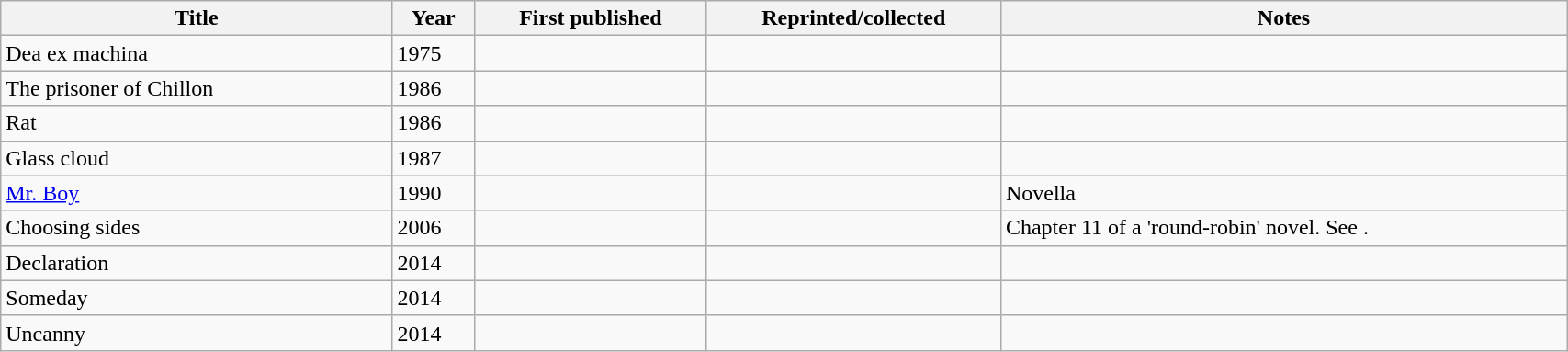<table class='wikitable sortable' width='90%'>
<tr>
<th width=25%>Title</th>
<th>Year</th>
<th>First published</th>
<th>Reprinted/collected</th>
<th>Notes</th>
</tr>
<tr>
<td>Dea ex machina</td>
<td>1975</td>
<td></td>
<td></td>
<td></td>
</tr>
<tr>
<td data-sort-value="prisoner of Chillon">The prisoner of Chillon</td>
<td>1986</td>
<td></td>
<td></td>
<td></td>
</tr>
<tr>
<td>Rat</td>
<td>1986</td>
<td></td>
<td></td>
<td></td>
</tr>
<tr>
<td>Glass cloud</td>
<td>1987</td>
<td></td>
<td></td>
<td></td>
</tr>
<tr>
<td><a href='#'>Mr. Boy</a></td>
<td>1990</td>
<td></td>
<td></td>
<td>Novella</td>
</tr>
<tr>
<td>Choosing sides</td>
<td>2006</td>
<td></td>
<td></td>
<td>Chapter 11 of a 'round-robin' novel. See .</td>
</tr>
<tr>
<td>Declaration</td>
<td>2014</td>
<td></td>
<td></td>
<td></td>
</tr>
<tr>
<td>Someday</td>
<td>2014</td>
<td></td>
<td></td>
<td></td>
</tr>
<tr>
<td>Uncanny</td>
<td>2014</td>
<td></td>
<td></td>
<td></td>
</tr>
</table>
